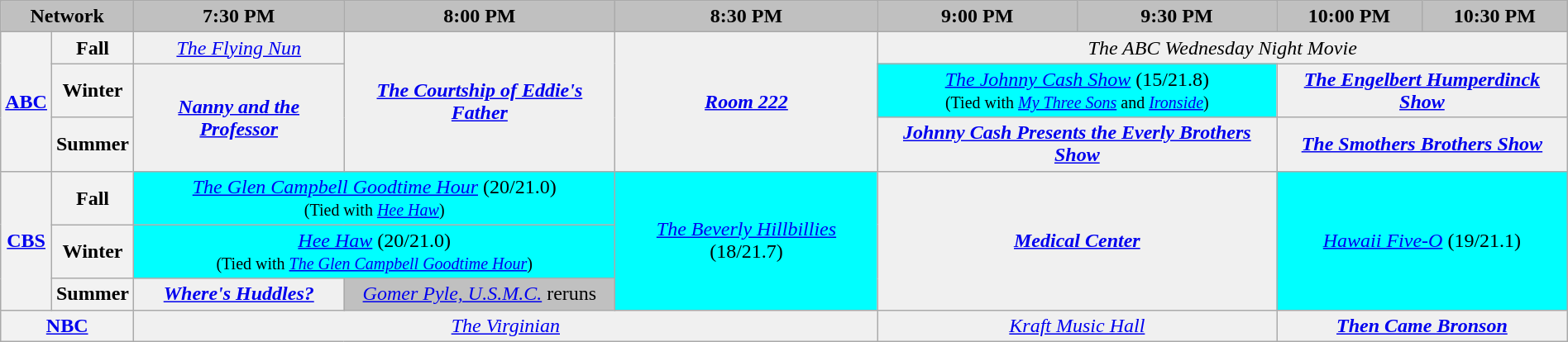<table class="wikitable" style="width:100%;margin-right:0;text-align:center">
<tr>
<th colspan="2" style="background-color:#C0C0C0;text-align:center">Network</th>
<th style="background-color:#C0C0C0;text-align:center">7:30 PM</th>
<th style="background-color:#C0C0C0;text-align:center">8:00 PM</th>
<th style="background-color:#C0C0C0;text-align:center">8:30 PM</th>
<th style="background-color:#C0C0C0;text-align:center">9:00 PM</th>
<th style="background-color:#C0C0C0;text-align:center">9:30 PM</th>
<th style="background-color:#C0C0C0;text-align:center">10:00 PM</th>
<th style="background-color:#C0C0C0;text-align:center">10:30 PM</th>
</tr>
<tr>
<th rowspan="3"><a href='#'>ABC</a></th>
<th>Fall</th>
<td bgcolor="#F0F0F0"><em><a href='#'>The Flying Nun</a></em></td>
<td bgcolor="#F0F0F0" rowspan="3"><strong><em><a href='#'>The Courtship of Eddie's Father</a></em></strong></td>
<td bgcolor="#F0F0F0" rowspan="3"><strong><em><a href='#'>Room 222</a></em></strong></td>
<td bgcolor="#F0F0F0" colspan="4"><em>The ABC Wednesday Night Movie</em></td>
</tr>
<tr>
<th>Winter</th>
<td bgcolor="#F0F0F0" rowspan="2"><strong><em><a href='#'>Nanny and the Professor</a></em></strong></td>
<td bgcolor="#00FFFF" colspan="2"><em><a href='#'>The Johnny Cash Show</a></em> (15/21.8)<br><small>(Tied with <em><a href='#'>My Three Sons</a></em> and <em><a href='#'>Ironside</a></em>)</small></td>
<td colspan="2" bgcolor="#F0F0F0"><strong><em><a href='#'>The Engelbert Humperdinck Show</a></em></strong></td>
</tr>
<tr>
<th>Summer</th>
<td bgcolor="#F0F0F0" colspan="2"><strong><em><a href='#'>Johnny Cash Presents the Everly Brothers Show</a></em></strong></td>
<td bgcolor="#F0F0F0" colspan="2"><strong><em><a href='#'>The Smothers Brothers Show</a></em></strong></td>
</tr>
<tr>
<th rowspan="3"><a href='#'>CBS</a></th>
<th>Fall</th>
<td bgcolor="#00FFFF" colspan="2"><em><a href='#'>The Glen Campbell Goodtime Hour</a></em> (20/21.0)<br><small>(Tied with <em><a href='#'>Hee Haw</a></em>)</small></td>
<td bgcolor="#00FFFF" rowspan="3"><em><a href='#'>The Beverly Hillbillies</a></em> (18/21.7)</td>
<td bgcolor="#F0F0F0" colspan="2" rowspan="3"><strong><em><a href='#'>Medical Center</a></em></strong></td>
<td bgcolor="#00FFFF" colspan="2" rowspan="3"><em><a href='#'>Hawaii Five-O</a></em> (19/21.1)</td>
</tr>
<tr>
<th>Winter</th>
<td bgcolor="#00FFFF" colspan="2"><em><a href='#'>Hee Haw</a></em> (20/21.0)<br><small>(Tied with <em><a href='#'>The Glen Campbell Goodtime Hour</a></em>)</small></td>
</tr>
<tr>
<th>Summer</th>
<td bgcolor="#F0F0F0"><strong><em><a href='#'>Where's Huddles?</a></em></strong></td>
<td bgcolor="#C0C0C0"><em><a href='#'>Gomer Pyle, U.S.M.C.</a></em> reruns</td>
</tr>
<tr>
<th colspan="2"><a href='#'>NBC</a></th>
<td bgcolor="#F0F0F0" colspan="3"><em><a href='#'>The Virginian</a></em></td>
<td bgcolor="#F0F0F0" colspan="2"><em><a href='#'>Kraft Music Hall</a></em></td>
<td bgcolor="#F0F0F0" colspan="2"><strong><em><a href='#'>Then Came Bronson</a></em></strong></td>
</tr>
</table>
